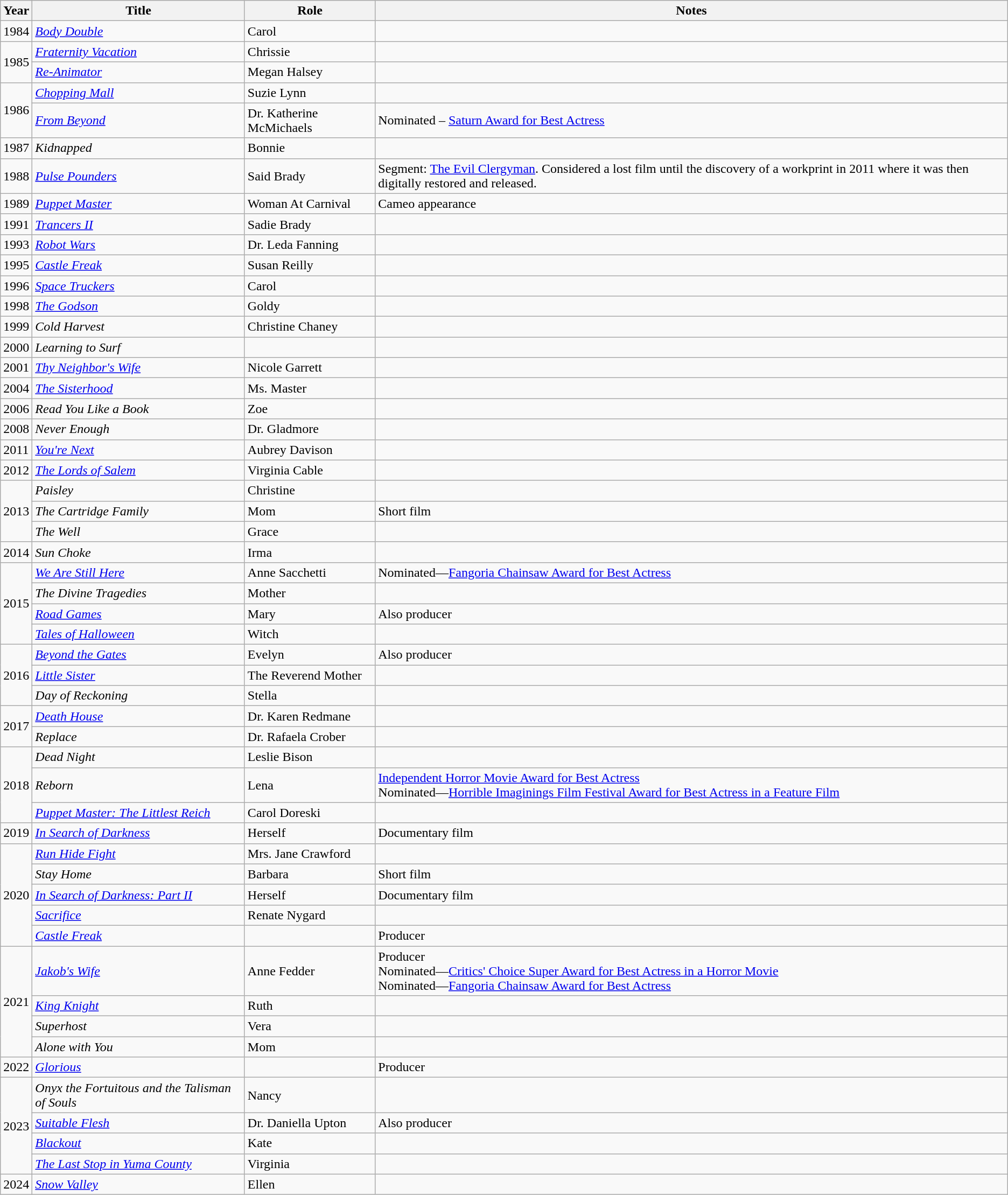<table class="wikitable sortable">
<tr>
<th>Year</th>
<th>Title</th>
<th>Role</th>
<th class="unsortable">Notes</th>
</tr>
<tr>
<td>1984</td>
<td><em><a href='#'>Body Double</a></em></td>
<td>Carol</td>
<td></td>
</tr>
<tr>
<td rowspan="2">1985</td>
<td><em><a href='#'>Fraternity Vacation</a></em></td>
<td>Chrissie</td>
<td></td>
</tr>
<tr>
<td><em><a href='#'>Re-Animator</a></em></td>
<td>Megan Halsey</td>
<td></td>
</tr>
<tr>
<td rowspan="2">1986</td>
<td><em><a href='#'>Chopping Mall</a></em></td>
<td>Suzie Lynn</td>
<td></td>
</tr>
<tr>
<td><em><a href='#'>From Beyond</a></em></td>
<td>Dr. Katherine McMichaels</td>
<td>Nominated – <a href='#'>Saturn Award for Best Actress</a></td>
</tr>
<tr>
<td>1987</td>
<td><em>Kidnapped</em></td>
<td>Bonnie</td>
<td></td>
</tr>
<tr>
<td>1988</td>
<td><em><a href='#'>Pulse Pounders</a></em></td>
<td>Said Brady</td>
<td>Segment: <a href='#'>The Evil Clergyman</a>. Considered a lost film until the discovery of a workprint in 2011 where it was then digitally restored and released.</td>
</tr>
<tr>
<td>1989</td>
<td><em><a href='#'>Puppet Master</a></em></td>
<td>Woman At Carnival</td>
<td>Cameo appearance</td>
</tr>
<tr>
<td>1991</td>
<td><em><a href='#'>Trancers II</a></em></td>
<td>Sadie Brady</td>
<td></td>
</tr>
<tr>
<td>1993</td>
<td><em><a href='#'>Robot Wars</a></em></td>
<td>Dr. Leda Fanning</td>
<td></td>
</tr>
<tr>
<td>1995</td>
<td><em><a href='#'>Castle Freak</a></em></td>
<td>Susan Reilly</td>
<td></td>
</tr>
<tr>
<td>1996</td>
<td><em><a href='#'>Space Truckers</a></em></td>
<td>Carol</td>
<td></td>
</tr>
<tr>
<td>1998</td>
<td data-sort-value="Godson, The"><em><a href='#'>The Godson</a></em></td>
<td>Goldy</td>
<td></td>
</tr>
<tr>
<td>1999</td>
<td><em>Cold Harvest</em></td>
<td>Christine Chaney</td>
<td></td>
</tr>
<tr>
<td>2000</td>
<td><em>Learning to Surf</em></td>
<td></td>
<td></td>
</tr>
<tr>
<td>2001</td>
<td><em><a href='#'>Thy Neighbor's Wife</a></em></td>
<td>Nicole Garrett</td>
<td></td>
</tr>
<tr>
<td>2004</td>
<td data-sort-value="Sisterhood, The"><em><a href='#'>The Sisterhood</a></em></td>
<td>Ms. Master</td>
<td></td>
</tr>
<tr>
<td>2006</td>
<td><em>Read You Like a Book</em></td>
<td>Zoe</td>
<td></td>
</tr>
<tr>
<td>2008</td>
<td><em>Never Enough</em></td>
<td>Dr. Gladmore</td>
<td></td>
</tr>
<tr>
<td>2011</td>
<td><em><a href='#'>You're Next</a></em></td>
<td>Aubrey Davison</td>
<td></td>
</tr>
<tr>
<td>2012</td>
<td data-sort-value="Lords of Salem, The"><em><a href='#'>The Lords of Salem</a></em></td>
<td>Virginia Cable</td>
<td></td>
</tr>
<tr>
<td rowspan="3">2013</td>
<td><em>Paisley</em></td>
<td>Christine</td>
<td></td>
</tr>
<tr>
<td data-sort-value="Cartridge Family, The"><em>The Cartridge Family</em></td>
<td>Mom</td>
<td>Short film</td>
</tr>
<tr>
<td data-sort-value="Well, The"><em>The Well</em></td>
<td>Grace</td>
<td></td>
</tr>
<tr>
<td>2014</td>
<td><em>Sun Choke</em></td>
<td>Irma</td>
<td></td>
</tr>
<tr>
<td rowspan="4">2015</td>
<td><em><a href='#'>We Are Still Here</a></em></td>
<td>Anne Sacchetti</td>
<td>Nominated—<a href='#'>Fangoria Chainsaw Award for Best Actress</a></td>
</tr>
<tr>
<td data-sort-value="Divine Tragedies, The"><em>The Divine Tragedies</em></td>
<td>Mother</td>
<td></td>
</tr>
<tr>
<td><em><a href='#'>Road Games</a></em></td>
<td>Mary</td>
<td>Also producer</td>
</tr>
<tr>
<td><em><a href='#'>Tales of Halloween</a></em></td>
<td>Witch</td>
<td></td>
</tr>
<tr>
<td rowspan="3">2016</td>
<td><em><a href='#'>Beyond the Gates</a></em></td>
<td>Evelyn</td>
<td>Also producer</td>
</tr>
<tr>
<td><em><a href='#'>Little Sister</a></em></td>
<td>The Reverend Mother</td>
<td></td>
</tr>
<tr>
<td><em>Day of Reckoning</em></td>
<td>Stella</td>
<td></td>
</tr>
<tr>
<td rowspan="2">2017</td>
<td><em><a href='#'>Death House</a></em></td>
<td>Dr. Karen Redmane</td>
<td></td>
</tr>
<tr>
<td><em>Replace</em></td>
<td>Dr. Rafaela Crober</td>
<td></td>
</tr>
<tr>
<td rowspan="3">2018</td>
<td><em>Dead Night</em></td>
<td>Leslie Bison</td>
<td></td>
</tr>
<tr>
<td><em>Reborn</em></td>
<td>Lena</td>
<td><a href='#'>Independent Horror Movie Award for Best Actress</a><br>Nominated—<a href='#'>Horrible Imaginings Film Festival Award for Best Actress in a Feature Film</a></td>
</tr>
<tr>
<td><em><a href='#'>Puppet Master: The Littlest Reich</a></em></td>
<td>Carol Doreski</td>
<td></td>
</tr>
<tr>
<td>2019</td>
<td><em><a href='#'>In Search of Darkness</a></em></td>
<td>Herself</td>
<td>Documentary film</td>
</tr>
<tr>
<td rowspan="5">2020</td>
<td><em><a href='#'>Run Hide Fight</a></em></td>
<td>Mrs. Jane Crawford</td>
<td></td>
</tr>
<tr>
<td><em>Stay Home</em></td>
<td>Barbara</td>
<td>Short film</td>
</tr>
<tr>
<td><em><a href='#'>In Search of Darkness: Part II</a></em></td>
<td>Herself</td>
<td>Documentary film</td>
</tr>
<tr>
<td><em><a href='#'>Sacrifice</a></em></td>
<td>Renate Nygard</td>
<td></td>
</tr>
<tr>
<td><em><a href='#'>Castle Freak</a></em></td>
<td></td>
<td>Producer</td>
</tr>
<tr>
<td rowspan="4">2021</td>
<td><em><a href='#'>Jakob's Wife</a></em></td>
<td>Anne Fedder</td>
<td>Producer<br>Nominated—<a href='#'>Critics' Choice Super Award for Best Actress in a Horror Movie</a><br>Nominated—<a href='#'>Fangoria Chainsaw Award for Best Actress</a></td>
</tr>
<tr>
<td><em><a href='#'>King Knight</a></em></td>
<td>Ruth</td>
<td></td>
</tr>
<tr>
<td><em>Superhost</em></td>
<td>Vera</td>
<td></td>
</tr>
<tr>
<td><em>Alone with You</em></td>
<td>Mom</td>
<td></td>
</tr>
<tr>
<td>2022</td>
<td><em><a href='#'>Glorious</a></em></td>
<td></td>
<td>Producer</td>
</tr>
<tr>
<td rowspan="4">2023</td>
<td><em>Onyx the Fortuitous and the Talisman of Souls</em></td>
<td>Nancy</td>
<td></td>
</tr>
<tr>
<td><em><a href='#'>Suitable Flesh</a></em></td>
<td>Dr. Daniella Upton</td>
<td>Also producer</td>
</tr>
<tr>
<td><em><a href='#'>Blackout</a></em></td>
<td>Kate</td>
<td></td>
</tr>
<tr>
<td data-sort-value="Last Stop in Yuma County, The"><em><a href='#'>The Last Stop in Yuma County</a></em></td>
<td>Virginia</td>
<td></td>
</tr>
<tr>
<td>2024</td>
<td><em><a href='#'>Snow Valley</a></em></td>
<td>Ellen</td>
<td></td>
</tr>
</table>
